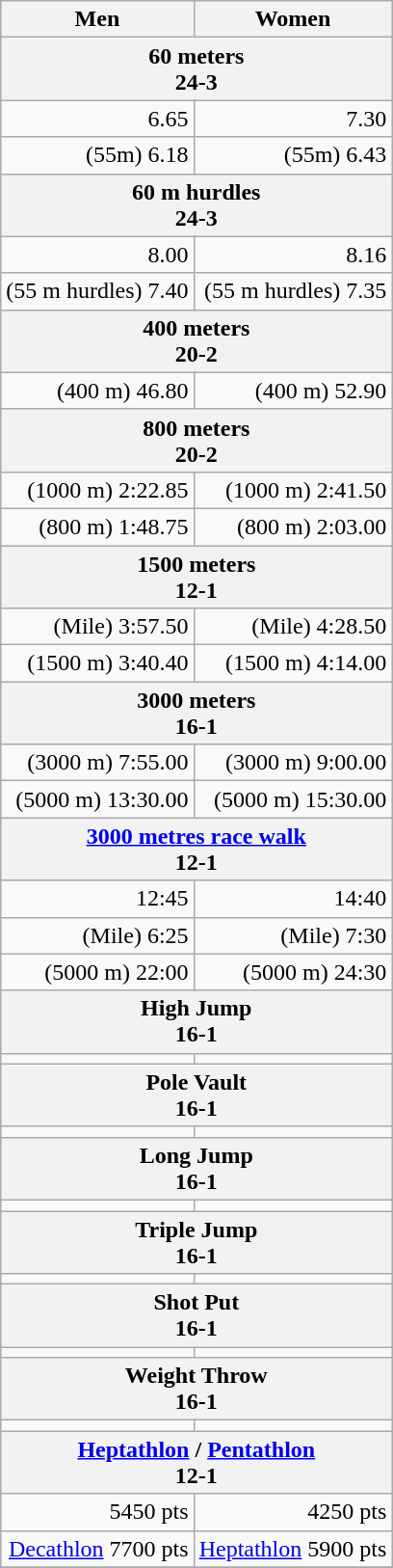<table class="wikitable sortable collapsible " style="text-align:right;">
<tr>
<th>Men</th>
<th>Women</th>
</tr>
<tr>
<th colspan="2">60 meters<br>24-3</th>
</tr>
<tr>
<td>6.65</td>
<td>7.30</td>
</tr>
<tr>
<td>(55m) 6.18</td>
<td>(55m) 6.43</td>
</tr>
<tr>
<th colspan="2">60 m hurdles<br>24-3</th>
</tr>
<tr>
<td>8.00</td>
<td>8.16</td>
</tr>
<tr>
<td>(55 m hurdles) 7.40</td>
<td>(55 m hurdles) 7.35</td>
</tr>
<tr>
<th colspan="2">400 meters<br>20-2</th>
</tr>
<tr>
<td>(400 m) 46.80</td>
<td>(400 m) 52.90</td>
</tr>
<tr>
<th colspan="2">800 meters<br>20-2</th>
</tr>
<tr>
<td>(1000 m) 2:22.85</td>
<td>(1000 m) 2:41.50</td>
</tr>
<tr>
<td>(800 m) 1:48.75</td>
<td>(800 m) 2:03.00</td>
</tr>
<tr>
<th colspan="2">1500 meters<br>12-1</th>
</tr>
<tr>
<td>(Mile) 3:57.50</td>
<td>(Mile) 4:28.50</td>
</tr>
<tr>
<td>(1500 m) 3:40.40</td>
<td>(1500 m) 4:14.00</td>
</tr>
<tr>
<th colspan="2">3000 meters<br>16-1</th>
</tr>
<tr>
<td>(3000 m) 7:55.00</td>
<td>(3000 m) 9:00.00</td>
</tr>
<tr>
<td>(5000 m) 13:30.00</td>
<td>(5000 m) 15:30.00</td>
</tr>
<tr>
<th colspan="2"><a href='#'>3000 metres race walk</a><br>12-1</th>
</tr>
<tr>
<td>12:45</td>
<td>14:40</td>
</tr>
<tr>
<td>(Mile) 6:25</td>
<td>(Mile) 7:30</td>
</tr>
<tr>
<td>(5000 m) 22:00</td>
<td>(5000 m) 24:30</td>
</tr>
<tr>
<th colspan="2">High Jump<br>16-1</th>
</tr>
<tr>
<td></td>
<td></td>
</tr>
<tr>
<th colspan="2">Pole Vault<br>16-1</th>
</tr>
<tr>
<td></td>
<td></td>
</tr>
<tr>
<th colspan="2">Long Jump<br>16-1</th>
</tr>
<tr>
<td></td>
<td></td>
</tr>
<tr>
<th colspan="2">Triple Jump<br>16-1</th>
</tr>
<tr>
<td></td>
<td></td>
</tr>
<tr>
<th colspan="2">Shot Put<br>16-1</th>
</tr>
<tr>
<td></td>
<td></td>
</tr>
<tr>
<th colspan="2">Weight Throw<br>16-1</th>
</tr>
<tr>
<td></td>
<td></td>
</tr>
<tr>
<th colspan="2"><a href='#'>Heptathlon</a> / <a href='#'>Pentathlon</a><br>12-1</th>
</tr>
<tr>
<td>5450 pts</td>
<td>4250 pts</td>
</tr>
<tr>
<td><a href='#'>Decathlon</a> 7700 pts</td>
<td><a href='#'>Heptathlon</a> 5900 pts</td>
</tr>
<tr>
</tr>
</table>
